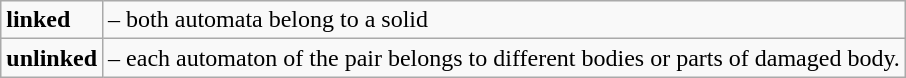<table class="wikitable" border="1">
<tr>
<td><strong>linked</strong></td>
<td>– both automata belong to a solid</td>
</tr>
<tr>
<td><strong>unlinked</strong></td>
<td>– each automaton of the pair belongs to different bodies or parts of damaged body.</td>
</tr>
</table>
